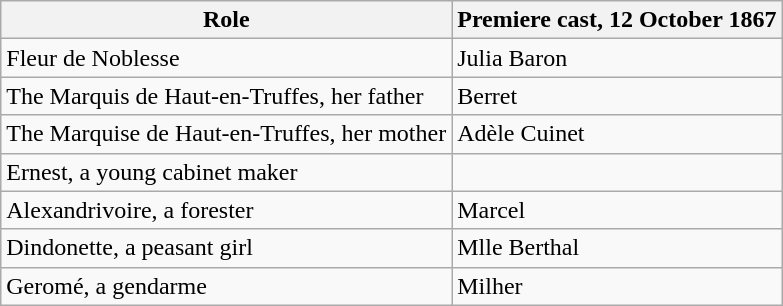<table class="wikitable">
<tr>
<th>Role</th>
<th>Premiere cast, 12 October 1867<br></th>
</tr>
<tr>
<td>Fleur de Noblesse</td>
<td>Julia Baron</td>
</tr>
<tr>
<td>The Marquis de Haut-en-Truffes, her father</td>
<td>Berret</td>
</tr>
<tr>
<td>The Marquise de Haut-en-Truffes, her mother</td>
<td>Adèle Cuinet</td>
</tr>
<tr>
<td>Ernest, a young cabinet maker</td>
</tr>
<tr>
<td>Alexandrivoire, a forester</td>
<td>Marcel</td>
</tr>
<tr>
<td>Dindonette, a peasant girl</td>
<td>Mlle Berthal</td>
</tr>
<tr>
<td>Geromé, a gendarme</td>
<td>Milher</td>
</tr>
</table>
